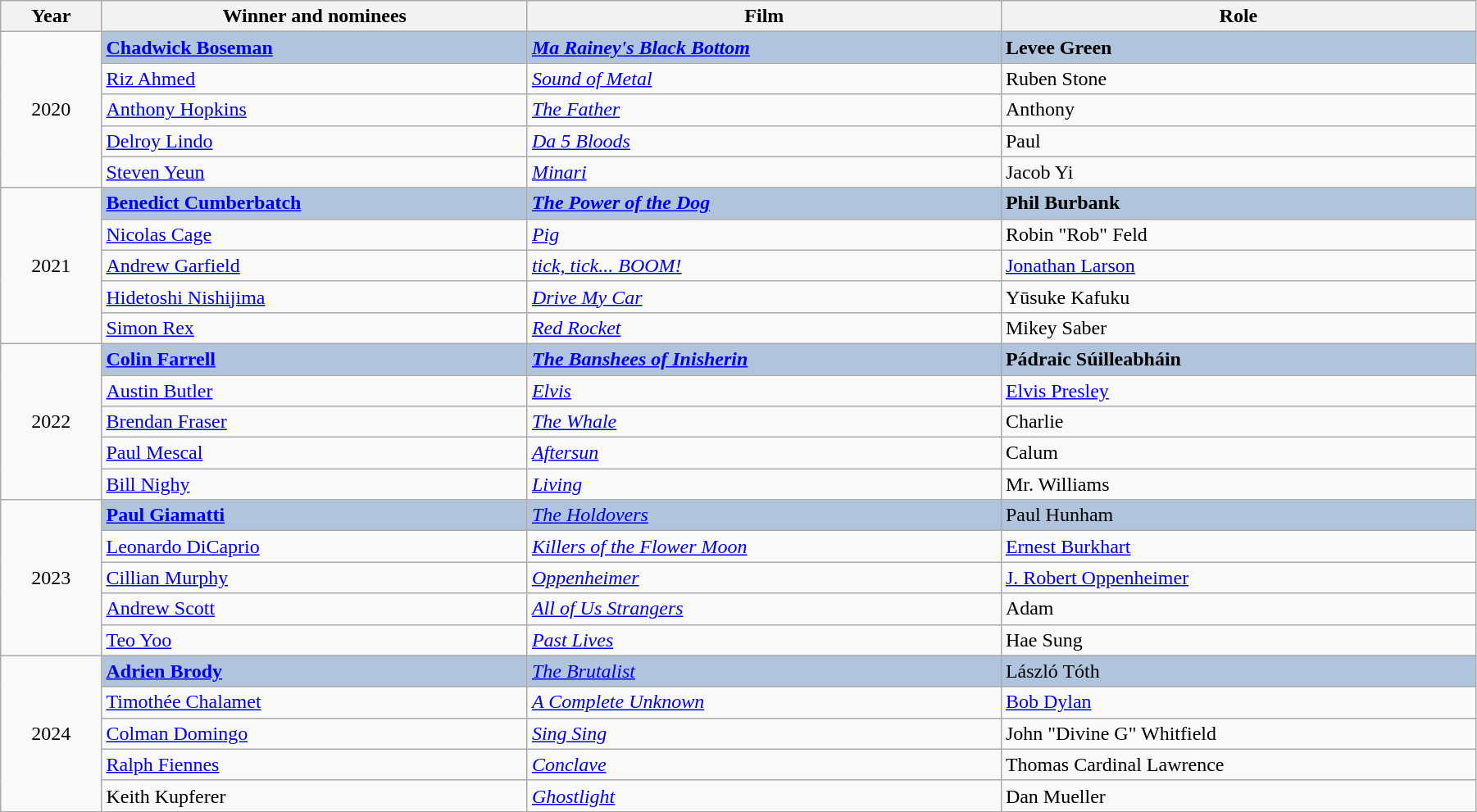<table class="wikitable" width="95%" cellpadding="5">
<tr>
<th><strong>Year</strong></th>
<th><strong>Winner and nominees</strong></th>
<th><strong>Film</strong></th>
<th><strong>Role</strong></th>
</tr>
<tr>
<td rowspan="5" style="text-align:center;">2020</td>
<td style="background:#B0C4DE;"><strong><a href='#'>Chadwick Boseman</a></strong></td>
<td style="background:#B0C4DE;"><strong><a href='#'><em>Ma Rainey's Black Bottom</em></a></strong></td>
<td style="background:#B0C4DE;"><strong>Levee Green</strong></td>
</tr>
<tr>
<td><a href='#'>Riz Ahmed</a></td>
<td><em><a href='#'>Sound of Metal</a></em></td>
<td>Ruben Stone</td>
</tr>
<tr>
<td><a href='#'>Anthony Hopkins</a></td>
<td><a href='#'><em>The Father</em></a></td>
<td>Anthony</td>
</tr>
<tr>
<td><a href='#'>Delroy Lindo</a></td>
<td><em><a href='#'>Da 5 Bloods</a></em></td>
<td>Paul</td>
</tr>
<tr>
<td><a href='#'>Steven Yeun</a></td>
<td><a href='#'><em>Minari</em></a></td>
<td>Jacob Yi</td>
</tr>
<tr>
<td rowspan="5" style="text-align:center;">2021</td>
<td style="background:#B0C4DE;"><strong><a href='#'>Benedict Cumberbatch</a></strong></td>
<td style="background:#B0C4DE;"><strong><a href='#'><em>The Power of the Dog</em></a></strong></td>
<td style="background:#B0C4DE;"><strong>Phil Burbank</strong></td>
</tr>
<tr>
<td><a href='#'>Nicolas Cage</a></td>
<td><em><a href='#'>Pig</a></em></td>
<td>Robin "Rob" Feld</td>
</tr>
<tr>
<td><a href='#'>Andrew Garfield</a></td>
<td><a href='#'><em>tick, tick... BOOM!</em></a></td>
<td><a href='#'>Jonathan Larson</a></td>
</tr>
<tr>
<td><a href='#'>Hidetoshi Nishijima</a></td>
<td><em><a href='#'>Drive My Car</a></em></td>
<td>Yūsuke Kafuku</td>
</tr>
<tr>
<td><a href='#'>Simon Rex</a></td>
<td><a href='#'><em>Red Rocket</em></a></td>
<td>Mikey Saber</td>
</tr>
<tr>
<td rowspan="5" style="text-align:center;">2022</td>
<td style="background:#B0C4DE;"><strong><a href='#'>Colin Farrell</a></strong></td>
<td style="background:#B0C4DE;"><strong><em><a href='#'>The Banshees of Inisherin</a></em></strong></td>
<td style="background:#B0C4DE;"><strong>Pádraic Súilleabháin</strong></td>
</tr>
<tr>
<td><a href='#'>Austin Butler</a></td>
<td><em><a href='#'>Elvis</a></em></td>
<td><a href='#'>Elvis Presley</a></td>
</tr>
<tr>
<td><a href='#'>Brendan Fraser</a></td>
<td><em><a href='#'>The Whale</a></em></td>
<td>Charlie</td>
</tr>
<tr>
<td><a href='#'>Paul Mescal</a></td>
<td><em><a href='#'>Aftersun</a></em></td>
<td>Calum</td>
</tr>
<tr>
<td><a href='#'>Bill Nighy</a></td>
<td><a href='#'><em>Living</em></a></td>
<td>Mr. Williams</td>
</tr>
<tr>
<td rowspan="5"  style="text-align:center;">2023</td>
<td style="background:#B0C4DE;"><strong><a href='#'>Paul Giamatti</a></strong></td>
<td style="background:#B0C4DE;"><em><a href='#'>The Holdovers</a></em></td>
<td style="background:#B0C4DE;">Paul Hunham</td>
</tr>
<tr>
<td><a href='#'>Leonardo DiCaprio</a></td>
<td><em><a href='#'>Killers of the Flower Moon</a></em></td>
<td><a href='#'>Ernest Burkhart</a></td>
</tr>
<tr>
<td><a href='#'>Cillian Murphy</a></td>
<td><em><a href='#'>Oppenheimer</a></em></td>
<td><a href='#'>J. Robert Oppenheimer</a></td>
</tr>
<tr>
<td><a href='#'>Andrew Scott</a></td>
<td><em><a href='#'>All of Us Strangers</a></em></td>
<td>Adam</td>
</tr>
<tr>
<td><a href='#'>Teo Yoo</a></td>
<td><em><a href='#'>Past Lives</a></em></td>
<td>Hae Sung</td>
</tr>
<tr>
<td rowspan="5"  style="text-align:center;">2024</td>
<td style="background:#B0C4DE;"><strong><a href='#'>Adrien Brody</a></strong></td>
<td style="background:#B0C4DE;"><em><a href='#'>The Brutalist</a></em></td>
<td style="background:#B0C4DE;">László Tóth</td>
</tr>
<tr>
<td><a href='#'>Timothée Chalamet</a></td>
<td><em><a href='#'>A Complete Unknown</a></em></td>
<td><a href='#'>Bob Dylan</a></td>
</tr>
<tr>
<td><a href='#'>Colman Domingo</a></td>
<td><em><a href='#'>Sing Sing</a></em></td>
<td>John "Divine G" Whitfield</td>
</tr>
<tr>
<td><a href='#'>Ralph Fiennes</a></td>
<td><em><a href='#'>Conclave</a></em></td>
<td>Thomas Cardinal Lawrence</td>
</tr>
<tr>
<td>Keith Kupferer</td>
<td><em><a href='#'>Ghostlight</a></em></td>
<td>Dan Mueller</td>
</tr>
<tr>
</tr>
</table>
